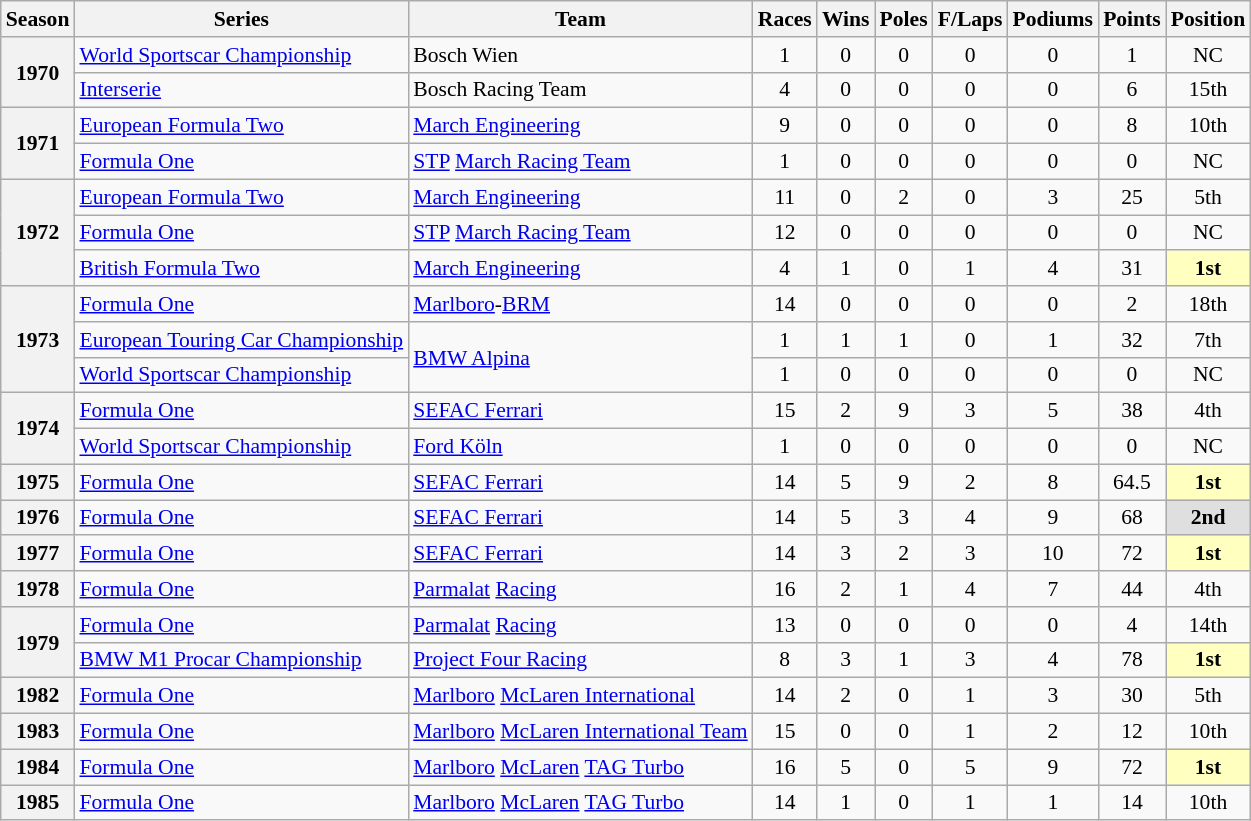<table class="wikitable" style="font-size: 90%; text-align:center">
<tr>
<th>Season</th>
<th>Series</th>
<th>Team</th>
<th>Races</th>
<th>Wins</th>
<th>Poles</th>
<th>F/Laps</th>
<th>Podiums</th>
<th>Points</th>
<th>Position</th>
</tr>
<tr>
<th rowspan="2">1970</th>
<td align=left><a href='#'>World Sportscar Championship</a></td>
<td align=left>Bosch Wien</td>
<td>1</td>
<td>0</td>
<td>0</td>
<td>0</td>
<td>0</td>
<td>1</td>
<td>NC</td>
</tr>
<tr>
<td align=left><a href='#'>Interserie</a></td>
<td align=left>Bosch Racing Team</td>
<td>4</td>
<td>0</td>
<td>0</td>
<td>0</td>
<td>0</td>
<td>6</td>
<td>15th</td>
</tr>
<tr>
<th rowspan=2>1971</th>
<td align=left><a href='#'>European Formula Two</a></td>
<td align=left><a href='#'>March Engineering</a></td>
<td>9</td>
<td>0</td>
<td>0</td>
<td>0</td>
<td>0</td>
<td>8</td>
<td>10th</td>
</tr>
<tr>
<td align=left><a href='#'>Formula One</a></td>
<td align=left><a href='#'>STP</a> <a href='#'>March Racing Team</a></td>
<td>1</td>
<td>0</td>
<td>0</td>
<td>0</td>
<td>0</td>
<td>0</td>
<td>NC</td>
</tr>
<tr>
<th rowspan=3>1972</th>
<td align=left><a href='#'>European Formula Two</a></td>
<td align=left><a href='#'>March Engineering</a></td>
<td>11</td>
<td>0</td>
<td>2</td>
<td>0</td>
<td>3</td>
<td>25</td>
<td>5th</td>
</tr>
<tr>
<td align=left><a href='#'>Formula One</a></td>
<td align=left><a href='#'>STP</a> <a href='#'>March Racing Team</a></td>
<td>12</td>
<td>0</td>
<td>0</td>
<td>0</td>
<td>0</td>
<td>0</td>
<td>NC</td>
</tr>
<tr>
<td align=left><a href='#'>British Formula Two</a></td>
<td align=left><a href='#'>March Engineering</a></td>
<td>4</td>
<td>1</td>
<td>0</td>
<td>1</td>
<td>4</td>
<td>31</td>
<td style="background:#FFFFBF"><strong>1st</strong></td>
</tr>
<tr>
<th rowspan=3>1973</th>
<td align=left><a href='#'>Formula One</a></td>
<td align=left><a href='#'>Marlboro</a>-<a href='#'>BRM</a></td>
<td>14</td>
<td>0</td>
<td>0</td>
<td>0</td>
<td>0</td>
<td>2</td>
<td>18th</td>
</tr>
<tr>
<td align=left nowrap><a href='#'>European Touring Car Championship</a></td>
<td rowspan="2" style="text-align:left"><a href='#'>BMW Alpina</a></td>
<td>1</td>
<td>1</td>
<td>1</td>
<td>0</td>
<td>1</td>
<td>32</td>
<td>7th</td>
</tr>
<tr>
<td align=left><a href='#'>World Sportscar Championship</a></td>
<td>1</td>
<td>0</td>
<td>0</td>
<td>0</td>
<td>0</td>
<td>0</td>
<td>NC</td>
</tr>
<tr>
<th rowspan=2>1974</th>
<td align=left><a href='#'>Formula One</a></td>
<td align=left><a href='#'>SEFAC Ferrari</a></td>
<td>15</td>
<td>2</td>
<td>9</td>
<td>3</td>
<td>5</td>
<td>38</td>
<td>4th</td>
</tr>
<tr>
<td align=left><a href='#'>World Sportscar Championship</a></td>
<td align=left><a href='#'>Ford Köln</a></td>
<td>1</td>
<td>0</td>
<td>0</td>
<td>0</td>
<td>0</td>
<td>0</td>
<td>NC</td>
</tr>
<tr>
<th>1975</th>
<td align=left><a href='#'>Formula One</a></td>
<td align=left><a href='#'>SEFAC Ferrari</a></td>
<td>14</td>
<td>5</td>
<td>9</td>
<td>2</td>
<td>8</td>
<td>64.5</td>
<td style="background:#FFFFBF"><strong>1st</strong></td>
</tr>
<tr>
<th>1976</th>
<td align=left><a href='#'>Formula One</a></td>
<td align=left><a href='#'>SEFAC Ferrari</a></td>
<td>14</td>
<td>5</td>
<td>3</td>
<td>4</td>
<td>9</td>
<td>68</td>
<td style="background:#DFDFDF"><strong>2nd</strong></td>
</tr>
<tr>
<th>1977</th>
<td align=left><a href='#'>Formula One</a></td>
<td align=left><a href='#'>SEFAC Ferrari</a></td>
<td>14</td>
<td>3</td>
<td>2</td>
<td>3</td>
<td>10</td>
<td>72</td>
<td style="background:#FFFFBF"><strong>1st</strong></td>
</tr>
<tr>
<th>1978</th>
<td align=left><a href='#'>Formula One</a></td>
<td align=left><a href='#'>Parmalat</a> <a href='#'>Racing</a></td>
<td>16</td>
<td>2</td>
<td>1</td>
<td>4</td>
<td>7</td>
<td>44</td>
<td>4th</td>
</tr>
<tr>
<th rowspan=2>1979</th>
<td align=left><a href='#'>Formula One</a></td>
<td align=left><a href='#'>Parmalat</a> <a href='#'>Racing</a></td>
<td>13</td>
<td>0</td>
<td>0</td>
<td>0</td>
<td>0</td>
<td>4</td>
<td>14th</td>
</tr>
<tr>
<td align=left><a href='#'>BMW M1 Procar Championship</a></td>
<td align=left><a href='#'>Project Four Racing</a></td>
<td>8</td>
<td>3</td>
<td>1</td>
<td>3</td>
<td>4</td>
<td>78</td>
<td style="background:#FFFFBF"><strong>1st</strong></td>
</tr>
<tr>
<th>1982</th>
<td align=left><a href='#'>Formula One</a></td>
<td align=left><a href='#'>Marlboro</a> <a href='#'>McLaren International</a></td>
<td>14</td>
<td>2</td>
<td>0</td>
<td>1</td>
<td>3</td>
<td>30</td>
<td>5th</td>
</tr>
<tr>
<th>1983</th>
<td align=left><a href='#'>Formula One</a></td>
<td align=left><a href='#'>Marlboro</a> <a href='#'>McLaren International Team</a></td>
<td>15</td>
<td>0</td>
<td>0</td>
<td>1</td>
<td>2</td>
<td>12</td>
<td>10th</td>
</tr>
<tr>
<th>1984</th>
<td align=left><a href='#'>Formula One</a></td>
<td align=left><a href='#'>Marlboro</a> <a href='#'>McLaren</a> <a href='#'>TAG Turbo</a></td>
<td>16</td>
<td>5</td>
<td>0</td>
<td>5</td>
<td>9</td>
<td>72</td>
<td style="background:#FFFFBF"><strong>1st</strong></td>
</tr>
<tr>
<th>1985</th>
<td align=left><a href='#'>Formula One</a></td>
<td align=left nowrap><a href='#'>Marlboro</a> <a href='#'>McLaren</a> <a href='#'>TAG Turbo</a></td>
<td>14</td>
<td>1</td>
<td>0</td>
<td>1</td>
<td>1</td>
<td>14</td>
<td>10th</td>
</tr>
</table>
